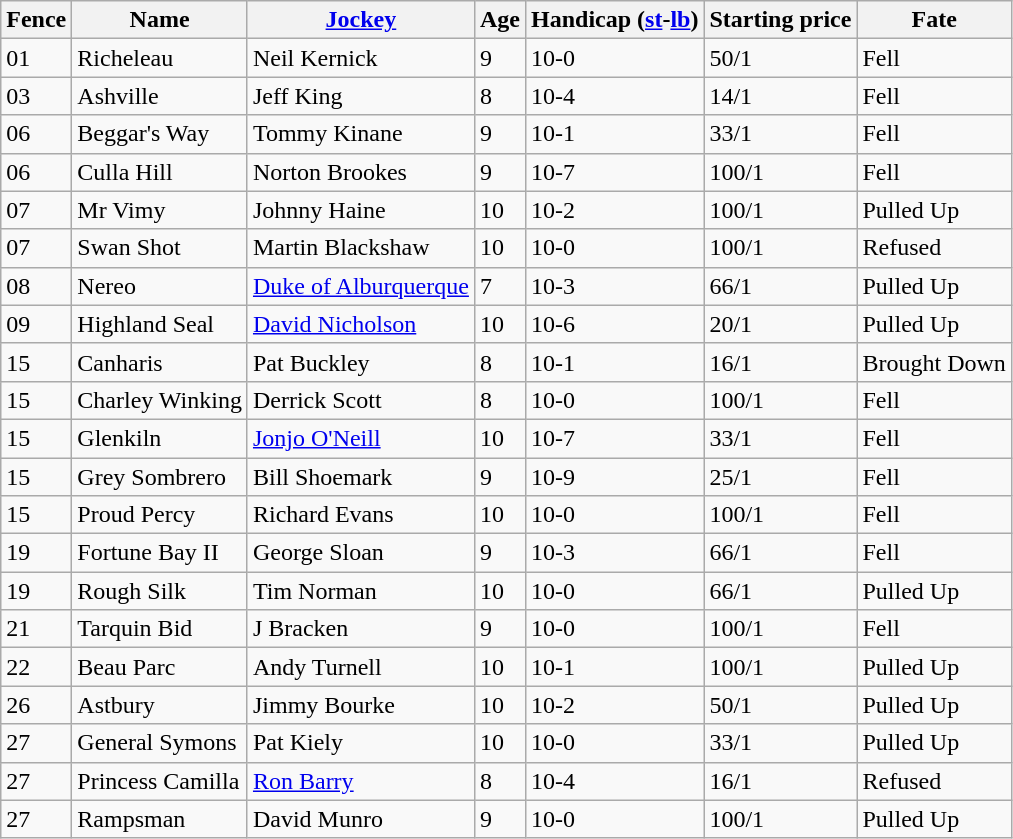<table class="wikitable sortable">
<tr>
<th>Fence</th>
<th>Name</th>
<th><a href='#'>Jockey</a></th>
<th>Age</th>
<th>Handicap (<a href='#'>st</a>-<a href='#'>lb</a>)</th>
<th>Starting price</th>
<th>Fate</th>
</tr>
<tr>
<td>01</td>
<td>Richeleau</td>
<td>Neil Kernick</td>
<td>9</td>
<td>10-0</td>
<td>50/1</td>
<td>Fell</td>
</tr>
<tr>
<td>03</td>
<td>Ashville</td>
<td>Jeff King</td>
<td>8</td>
<td>10-4</td>
<td>14/1</td>
<td>Fell</td>
</tr>
<tr>
<td>06</td>
<td>Beggar's Way</td>
<td>Tommy Kinane</td>
<td>9</td>
<td>10-1</td>
<td>33/1</td>
<td>Fell</td>
</tr>
<tr>
<td>06</td>
<td>Culla Hill</td>
<td>Norton Brookes</td>
<td>9</td>
<td>10-7</td>
<td>100/1</td>
<td>Fell</td>
</tr>
<tr>
<td>07</td>
<td>Mr Vimy</td>
<td>Johnny Haine</td>
<td>10</td>
<td>10-2</td>
<td>100/1</td>
<td>Pulled Up</td>
</tr>
<tr>
<td>07</td>
<td>Swan Shot</td>
<td>Martin Blackshaw</td>
<td>10</td>
<td>10-0</td>
<td>100/1</td>
<td>Refused</td>
</tr>
<tr>
<td>08</td>
<td>Nereo</td>
<td><a href='#'>Duke of Alburquerque</a></td>
<td>7</td>
<td>10-3</td>
<td>66/1</td>
<td>Pulled Up</td>
</tr>
<tr>
<td>09</td>
<td>Highland Seal</td>
<td><a href='#'>David Nicholson</a></td>
<td>10</td>
<td>10-6</td>
<td>20/1</td>
<td>Pulled Up</td>
</tr>
<tr>
<td>15</td>
<td>Canharis</td>
<td>Pat Buckley</td>
<td>8</td>
<td>10-1</td>
<td>16/1</td>
<td>Brought Down</td>
</tr>
<tr>
<td>15</td>
<td>Charley Winking</td>
<td>Derrick Scott</td>
<td>8</td>
<td>10-0</td>
<td>100/1</td>
<td>Fell</td>
</tr>
<tr>
<td>15</td>
<td>Glenkiln</td>
<td><a href='#'>Jonjo O'Neill</a></td>
<td>10</td>
<td>10-7</td>
<td>33/1</td>
<td>Fell</td>
</tr>
<tr>
<td>15</td>
<td>Grey Sombrero</td>
<td>Bill Shoemark</td>
<td>9</td>
<td>10-9</td>
<td>25/1</td>
<td>Fell</td>
</tr>
<tr>
<td>15</td>
<td>Proud Percy</td>
<td>Richard Evans</td>
<td>10</td>
<td>10-0</td>
<td>100/1</td>
<td>Fell</td>
</tr>
<tr>
<td>19</td>
<td>Fortune Bay II</td>
<td>George Sloan</td>
<td>9</td>
<td>10-3</td>
<td>66/1</td>
<td>Fell</td>
</tr>
<tr>
<td>19</td>
<td>Rough Silk</td>
<td>Tim Norman</td>
<td>10</td>
<td>10-0</td>
<td>66/1</td>
<td>Pulled Up</td>
</tr>
<tr>
<td>21</td>
<td>Tarquin Bid</td>
<td>J Bracken</td>
<td>9</td>
<td>10-0</td>
<td>100/1</td>
<td>Fell</td>
</tr>
<tr>
<td>22</td>
<td>Beau Parc</td>
<td>Andy Turnell</td>
<td>10</td>
<td>10-1</td>
<td>100/1</td>
<td>Pulled Up</td>
</tr>
<tr>
<td>26</td>
<td>Astbury</td>
<td>Jimmy Bourke</td>
<td>10</td>
<td>10-2</td>
<td>50/1</td>
<td>Pulled Up</td>
</tr>
<tr>
<td>27</td>
<td>General Symons</td>
<td>Pat Kiely</td>
<td>10</td>
<td>10-0</td>
<td>33/1</td>
<td>Pulled Up</td>
</tr>
<tr>
<td>27</td>
<td>Princess Camilla</td>
<td><a href='#'>Ron Barry</a></td>
<td>8</td>
<td>10-4</td>
<td>16/1</td>
<td>Refused</td>
</tr>
<tr>
<td>27</td>
<td>Rampsman</td>
<td>David Munro</td>
<td>9</td>
<td>10-0</td>
<td>100/1</td>
<td>Pulled Up</td>
</tr>
</table>
